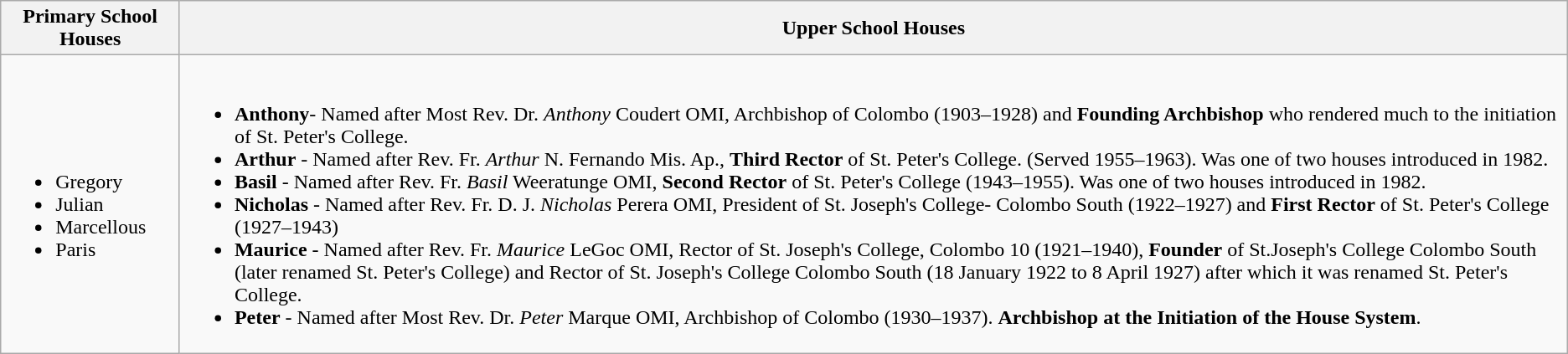<table class="wikitable">
<tr>
<th><strong>Primary School Houses</strong></th>
<th><strong>Upper School Houses</strong></th>
</tr>
<tr>
<td><br><ul><li>Gregory</li><li>Julian</li><li>Marcellous</li><li>Paris</li></ul></td>
<td><br><ul><li><strong>Anthony</strong>- Named after Most Rev. Dr. <em>Anthony</em> Coudert OMI, Archbishop of Colombo (1903–1928) and <strong>Founding Archbishop</strong> who rendered much to the initiation of St. Peter's College.</li><li><strong>Arthur</strong> - Named after Rev. Fr. <em>Arthur</em> N. Fernando Mis. Ap., <strong>Third Rector</strong> of St. Peter's College. (Served 1955–1963). Was one of two houses introduced in 1982.</li><li><strong>Basil</strong> - Named after Rev. Fr. <em>Basil</em> Weeratunge OMI, <strong>Second Rector</strong> of St. Peter's College (1943–1955). Was one of two houses introduced in 1982.</li><li><strong>Nicholas</strong> - Named after Rev. Fr. D. J. <em>Nicholas</em> Perera OMI, President of St. Joseph's College- Colombo South (1922–1927) and <strong>First Rector</strong> of St. Peter's College (1927–1943)</li><li><strong>Maurice</strong> - Named after Rev. Fr. <em>Maurice</em> LeGoc OMI, Rector of St. Joseph's College, Colombo 10 (1921–1940), <strong>Founder</strong> of St.Joseph's College Colombo South (later renamed St. Peter's College) and Rector of St. Joseph's College Colombo South (18 January 1922 to 8 April 1927) after which it was renamed St. Peter's College.</li><li><strong>Peter</strong> - Named after Most Rev. Dr. <em>Peter</em> Marque OMI, Archbishop of Colombo (1930–1937). <strong>Archbishop at the Initiation of the House System</strong>.</li></ul></td>
</tr>
</table>
